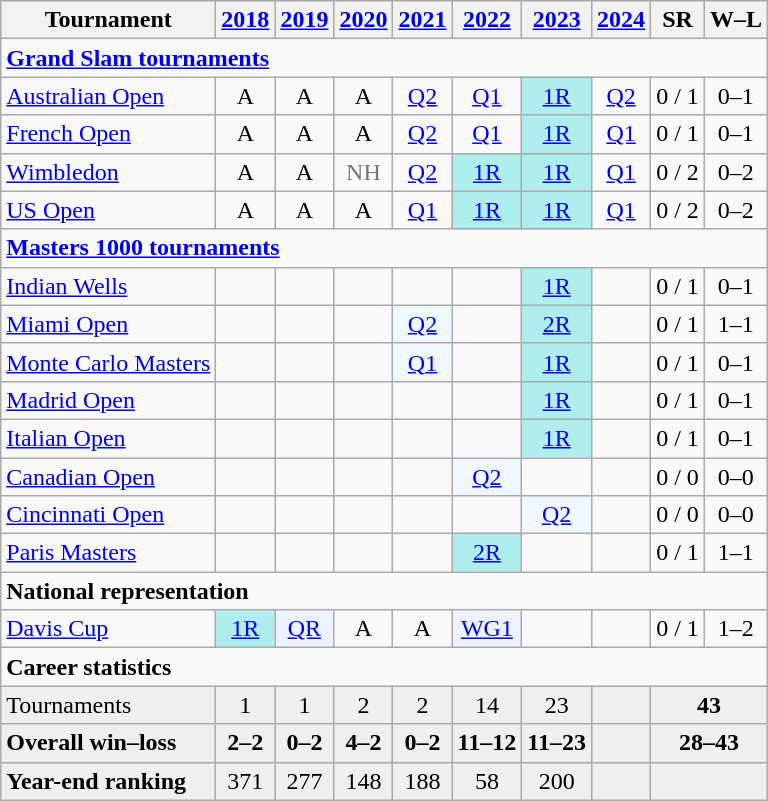<table class=wikitable style=text-align:center>
<tr>
<th>Tournament</th>
<th><a href='#'>2018</a></th>
<th><a href='#'>2019</a></th>
<th><a href='#'>2020</a></th>
<th><a href='#'>2021</a></th>
<th><a href='#'>2022</a></th>
<th><a href='#'>2023</a></th>
<th><a href='#'>2024</a></th>
<th>SR</th>
<th>W–L</th>
</tr>
<tr>
<td colspan="10" align="left"><strong><a href='#'>Grand Slam tournaments</a></strong></td>
</tr>
<tr>
<td align=left><a href='#'>Australian Open</a></td>
<td>A</td>
<td>A</td>
<td>A</td>
<td><a href='#'>Q2</a></td>
<td><a href='#'>Q1</a></td>
<td bgcolor=afeeee><a href='#'>1R</a></td>
<td><a href='#'>Q2</a></td>
<td>0 / 1</td>
<td>0–1</td>
</tr>
<tr>
<td align=left><a href='#'>French Open</a></td>
<td>A</td>
<td>A</td>
<td>A</td>
<td><a href='#'>Q2</a></td>
<td><a href='#'>Q1</a></td>
<td bgcolor=afeeee><a href='#'>1R</a></td>
<td><a href='#'>Q1</a></td>
<td>0 / 1</td>
<td>0–1</td>
</tr>
<tr>
<td align=left><a href='#'>Wimbledon</a></td>
<td>A</td>
<td>A</td>
<td style=color:#767676>NH</td>
<td><a href='#'>Q2</a></td>
<td bgcolor=afeeee><a href='#'>1R</a></td>
<td bgcolor=afeeee><a href='#'>1R</a></td>
<td><a href='#'>Q1</a></td>
<td>0 / 2</td>
<td>0–2</td>
</tr>
<tr>
<td align=left><a href='#'>US Open</a></td>
<td>A</td>
<td>A</td>
<td>A</td>
<td><a href='#'>Q1</a></td>
<td bgcolor=afeeee><a href='#'>1R</a></td>
<td bgcolor=afeeee><a href='#'>1R</a></td>
<td><a href='#'>Q1</a></td>
<td>0 / 2</td>
<td>0–2</td>
</tr>
<tr>
<td colspan="10" align="left"><strong><a href='#'>Masters 1000 tournaments</a></strong></td>
</tr>
<tr>
<td align=left><a href='#'>Indian Wells</a></td>
<td></td>
<td></td>
<td></td>
<td></td>
<td></td>
<td bgcolor=afeeee><a href='#'>1R</a></td>
<td></td>
<td>0 / 1</td>
<td>0–1</td>
</tr>
<tr>
<td align=left><a href='#'>Miami Open</a></td>
<td></td>
<td></td>
<td></td>
<td bgcolor=f0f8ff><a href='#'>Q2</a></td>
<td></td>
<td bgcolor=afeeee><a href='#'>2R</a></td>
<td></td>
<td>0 / 1</td>
<td>1–1</td>
</tr>
<tr>
<td align=left><a href='#'>Monte Carlo Masters</a></td>
<td></td>
<td></td>
<td></td>
<td bgcolor=f0f8ff><a href='#'>Q1</a></td>
<td></td>
<td bgcolor=afeeee><a href='#'>1R</a></td>
<td></td>
<td>0 / 1</td>
<td>0–1</td>
</tr>
<tr>
<td align=left><a href='#'>Madrid Open</a></td>
<td></td>
<td></td>
<td></td>
<td></td>
<td></td>
<td bgcolor=afeeee><a href='#'>1R</a></td>
<td></td>
<td>0 / 1</td>
<td>0–1</td>
</tr>
<tr>
<td align=left><a href='#'>Italian Open</a></td>
<td></td>
<td></td>
<td></td>
<td></td>
<td></td>
<td bgcolor=afeeee><a href='#'>1R</a></td>
<td></td>
<td>0 / 1</td>
<td>0–1</td>
</tr>
<tr>
<td align=left><a href='#'>Canadian Open</a></td>
<td></td>
<td></td>
<td></td>
<td></td>
<td bgcolor=f0f8ff><a href='#'>Q2</a></td>
<td></td>
<td></td>
<td>0 / 0</td>
<td>0–0</td>
</tr>
<tr>
<td align=left><a href='#'>Cincinnati Open</a></td>
<td></td>
<td></td>
<td></td>
<td></td>
<td></td>
<td bgcolor=f0f8ff><a href='#'>Q2</a></td>
<td></td>
<td>0 / 0</td>
<td>0–0</td>
</tr>
<tr>
<td align=left><a href='#'>Paris Masters</a></td>
<td></td>
<td></td>
<td></td>
<td></td>
<td bgcolor= afeeee><a href='#'>2R</a></td>
<td></td>
<td></td>
<td>0 / 1</td>
<td>1–1</td>
</tr>
<tr>
<td colspan="10" align="left"><strong>National representation</strong></td>
</tr>
<tr>
<td align=left><a href='#'>Davis Cup</a></td>
<td bgcolor=afeeee><a href='#'>1R</a></td>
<td bgcolor=ecf2ff><a href='#'>QR</a></td>
<td>A</td>
<td>A</td>
<td bgcolor=ecf2ff><a href='#'>WG1</a></td>
<td></td>
<td></td>
<td>0 / 1</td>
<td>1–2</td>
</tr>
<tr>
<td colspan="10" align="left"><strong>Career statistics</strong></td>
</tr>
<tr bgcolor=efefef>
<td align=left>Tournaments</td>
<td>1</td>
<td>1</td>
<td>2</td>
<td>2</td>
<td>14</td>
<td>23</td>
<td></td>
<td colspan="2"><strong>43</strong></td>
</tr>
<tr style=font-weight:bold;background:#efefef>
<td style=text-align:left>Overall win–loss</td>
<td>2–2</td>
<td>0–2</td>
<td>4–2</td>
<td>0–2</td>
<td>11–12</td>
<td>11–23</td>
<td></td>
<td colspan="2">28–43</td>
</tr>
<tr bgcolor=efefef>
<td align=left><strong>Year-end ranking</strong></td>
<td>371</td>
<td>277</td>
<td>148</td>
<td>188</td>
<td>58</td>
<td>200</td>
<td></td>
<td colspan="2"><strong></strong></td>
</tr>
</table>
